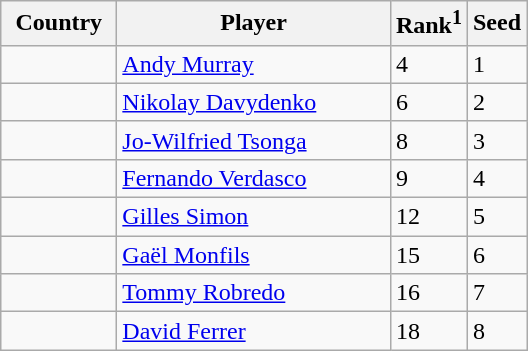<table class="sortable wikitable">
<tr>
<th width="70">Country</th>
<th width="175">Player</th>
<th>Rank<sup>1</sup></th>
<th>Seed</th>
</tr>
<tr>
<td></td>
<td><a href='#'>Andy Murray</a></td>
<td>4</td>
<td>1</td>
</tr>
<tr>
<td></td>
<td><a href='#'>Nikolay Davydenko</a></td>
<td>6</td>
<td>2</td>
</tr>
<tr>
<td></td>
<td><a href='#'>Jo-Wilfried Tsonga</a></td>
<td>8</td>
<td>3</td>
</tr>
<tr>
<td></td>
<td><a href='#'>Fernando Verdasco</a></td>
<td>9</td>
<td>4</td>
</tr>
<tr>
<td></td>
<td><a href='#'>Gilles Simon</a></td>
<td>12</td>
<td>5</td>
</tr>
<tr>
<td></td>
<td><a href='#'>Gaël Monfils</a></td>
<td>15</td>
<td>6</td>
</tr>
<tr>
<td></td>
<td><a href='#'>Tommy Robredo</a></td>
<td>16</td>
<td>7</td>
</tr>
<tr>
<td></td>
<td><a href='#'>David Ferrer</a></td>
<td>18</td>
<td>8</td>
</tr>
</table>
